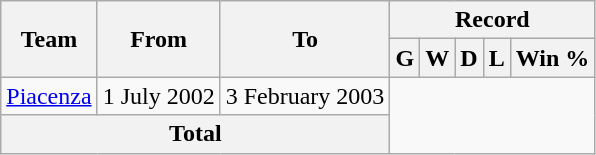<table class="wikitable" style="text-align: center">
<tr>
<th rowspan="2">Team</th>
<th rowspan="2">From</th>
<th rowspan="2">To</th>
<th colspan="6">Record</th>
</tr>
<tr>
<th>G</th>
<th>W</th>
<th>D</th>
<th>L</th>
<th>Win %</th>
</tr>
<tr>
<td align=left><a href='#'>Piacenza</a></td>
<td align=left>1 July 2002</td>
<td align=left>3 February 2003<br></td>
</tr>
<tr>
<th colspan="3">Total<br></th>
</tr>
</table>
